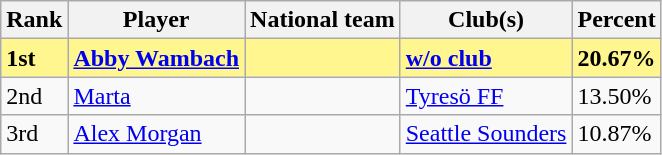<table class="wikitable">
<tr>
<th>Rank</th>
<th>Player</th>
<th>National team</th>
<th>Club(s)</th>
<th>Percent</th>
</tr>
<tr style="background-color: #FFF68F; font-weight: bold;">
<td>1st</td>
<td><a href='#'>Abby Wambach</a></td>
<td></td>
<td><a href='#'>w/o club</a></td>
<td>20.67%</td>
</tr>
<tr>
<td>2nd</td>
<td><a href='#'>Marta</a></td>
<td></td>
<td> <a href='#'>Tyresö FF</a></td>
<td>13.50%</td>
</tr>
<tr>
<td>3rd</td>
<td><a href='#'>Alex Morgan</a></td>
<td></td>
<td> <a href='#'>Seattle Sounders</a></td>
<td>10.87%</td>
</tr>
</table>
